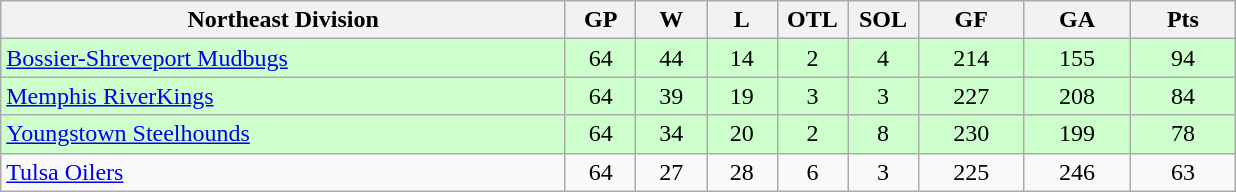<table class="wikitable">
<tr>
<th width="40%" bgcolor="#e0e0e0">Northeast Division</th>
<th width="5%" bgcolor="#e0e0e0">GP</th>
<th width="5%" bgcolor="#e0e0e0">W</th>
<th width="5%" bgcolor="#e0e0e0">L</th>
<th width="5%" bgcolor="#e0e0e0">OTL</th>
<th width="5%" bgcolor="#e0e0e0">SOL</th>
<th width="7.5%" bgcolor="#e0e0e0">GF</th>
<th width="7.5%" bgcolor="#e0e0e0">GA</th>
<th width="7.5%" bgcolor="#e0e0e0">Pts</th>
</tr>
<tr align="center" bgcolor="#CCFFCC">
<td align="left"><a href='#'>Bossier-Shreveport Mudbugs</a></td>
<td>64</td>
<td>44</td>
<td>14</td>
<td>2</td>
<td>4</td>
<td>214</td>
<td>155</td>
<td>94</td>
</tr>
<tr align="center" bgcolor="#CCFFCC">
<td align="left"><a href='#'>Memphis RiverKings</a></td>
<td>64</td>
<td>39</td>
<td>19</td>
<td>3</td>
<td>3</td>
<td>227</td>
<td>208</td>
<td>84</td>
</tr>
<tr align="center" bgcolor="#CCFFCC">
<td align="left"><a href='#'>Youngstown Steelhounds</a></td>
<td>64</td>
<td>34</td>
<td>20</td>
<td>2</td>
<td>8</td>
<td>230</td>
<td>199</td>
<td>78</td>
</tr>
<tr align="center">
<td align="left"><a href='#'>Tulsa Oilers</a></td>
<td>64</td>
<td>27</td>
<td>28</td>
<td>6</td>
<td>3</td>
<td>225</td>
<td>246</td>
<td>63</td>
</tr>
</table>
